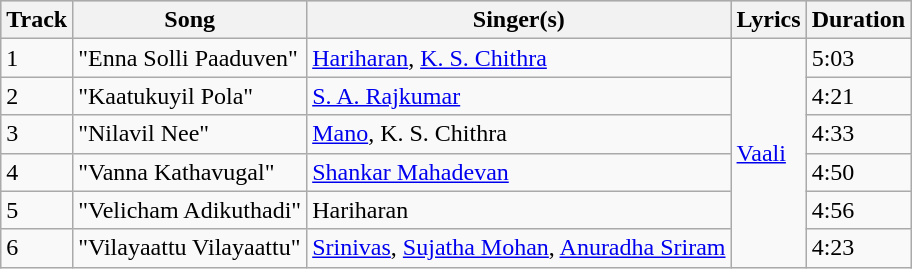<table class="wikitable">
<tr style="background:#ccc; text-align:center;">
<th>Track</th>
<th>Song</th>
<th>Singer(s)</th>
<th>Lyrics</th>
<th>Duration</th>
</tr>
<tr>
<td>1</td>
<td>"Enna Solli Paaduven"</td>
<td><a href='#'>Hariharan</a>, <a href='#'>K. S. Chithra</a></td>
<td rowspan=6><a href='#'>Vaali</a></td>
<td>5:03</td>
</tr>
<tr>
<td>2</td>
<td>"Kaatukuyil Pola"</td>
<td><a href='#'>S. A. Rajkumar</a></td>
<td>4:21</td>
</tr>
<tr>
<td>3</td>
<td>"Nilavil Nee"</td>
<td><a href='#'>Mano</a>, K. S. Chithra</td>
<td>4:33</td>
</tr>
<tr>
<td>4</td>
<td>"Vanna Kathavugal"</td>
<td><a href='#'>Shankar Mahadevan</a></td>
<td>4:50</td>
</tr>
<tr>
<td>5</td>
<td>"Velicham Adikuthadi"</td>
<td>Hariharan</td>
<td>4:56</td>
</tr>
<tr>
<td>6</td>
<td>"Vilayaattu Vilayaattu"</td>
<td><a href='#'>Srinivas</a>, <a href='#'>Sujatha Mohan</a>, <a href='#'>Anuradha Sriram</a></td>
<td>4:23</td>
</tr>
</table>
